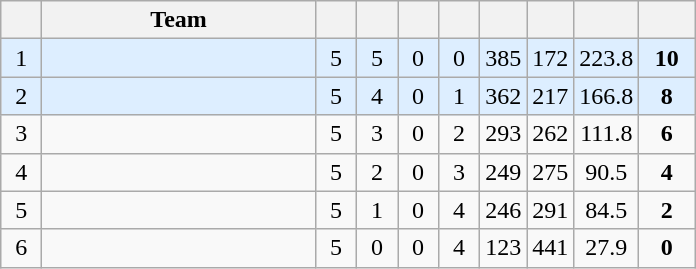<table class=wikitable style=text-align:center>
<tr>
<th width=20 abbr=Position></th>
<th width=175>Team</th>
<th width=20 abbr=Played></th>
<th width=20 abbr=Won></th>
<th width=20 abbr=Drawn></th>
<th width=20 abbr=Lost></th>
<th width=20 abbr=Goals for></th>
<th width=20 abbr=Goals against></th>
<th width=20 abbr=Goal percentage></th>
<th width=30 abbr=Points></th>
</tr>
<tr bgcolor=#ddeeff>
<td>1 </td>
<td align=left></td>
<td>5</td>
<td>5</td>
<td>0</td>
<td>0</td>
<td>385</td>
<td>172</td>
<td>223.8</td>
<td><strong>10</strong></td>
</tr>
<tr bgcolor=#ddeeff>
<td>2 </td>
<td align=left></td>
<td>5</td>
<td>4</td>
<td>0</td>
<td>1</td>
<td>362</td>
<td>217</td>
<td>166.8</td>
<td><strong>8</strong></td>
</tr>
<tr>
<td>3 </td>
<td align=left></td>
<td>5</td>
<td>3</td>
<td>0</td>
<td>2</td>
<td>293</td>
<td>262</td>
<td>111.8</td>
<td><strong>6</strong></td>
</tr>
<tr>
<td>4 </td>
<td align=left></td>
<td>5</td>
<td>2</td>
<td>0</td>
<td>3</td>
<td>249</td>
<td>275</td>
<td>90.5</td>
<td><strong>4</strong></td>
</tr>
<tr>
<td>5 </td>
<td align=left></td>
<td>5</td>
<td>1</td>
<td>0</td>
<td>4</td>
<td>246</td>
<td>291</td>
<td>84.5</td>
<td><strong>2</strong></td>
</tr>
<tr>
<td>6 </td>
<td align=left></td>
<td>5</td>
<td>0</td>
<td>0</td>
<td>4</td>
<td>123</td>
<td>441</td>
<td>27.9</td>
<td><strong>0</strong></td>
</tr>
</table>
